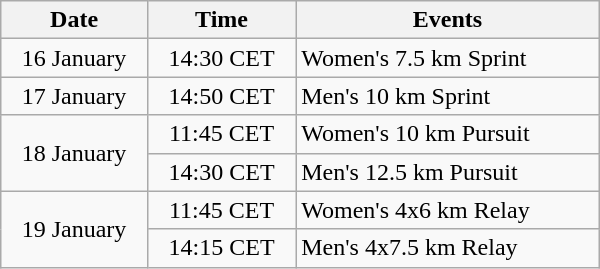<table class="wikitable" style="text-align: center" width="400">
<tr>
<th>Date</th>
<th>Time</th>
<th>Events</th>
</tr>
<tr>
<td>16 January</td>
<td>14:30 CET</td>
<td style="text-align: left">Women's 7.5 km Sprint</td>
</tr>
<tr>
<td>17 January</td>
<td>14:50 CET</td>
<td style="text-align: left">Men's 10 km Sprint</td>
</tr>
<tr>
<td rowspan=2>18 January</td>
<td>11:45 CET</td>
<td style="text-align: left">Women's 10 km Pursuit</td>
</tr>
<tr>
<td>14:30 CET</td>
<td style="text-align: left">Men's 12.5 km Pursuit</td>
</tr>
<tr>
<td rowspan=2>19 January</td>
<td>11:45 CET</td>
<td style="text-align: left">Women's 4x6 km Relay</td>
</tr>
<tr>
<td>14:15 CET</td>
<td style="text-align: left">Men's 4x7.5 km Relay</td>
</tr>
</table>
